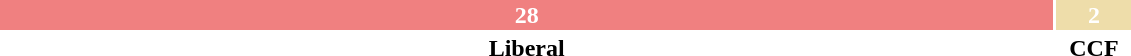<table style="width:60%; text-align:center;">
<tr style="color:white;">
<td style="background:#F08080; width:93.33%;"><strong>28</strong></td>
<td style="background:#EEDDAA; width:6.67%;"><strong>2</strong></td>
</tr>
<tr>
<td><span><strong>Liberal</strong></span></td>
<td><span><strong>CCF</strong></span></td>
</tr>
</table>
